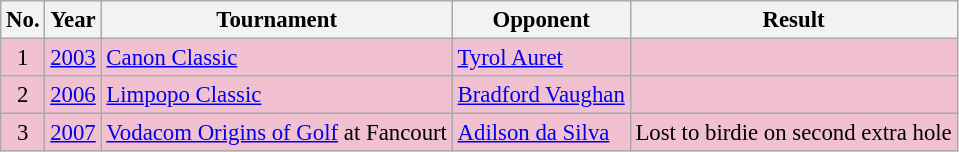<table class="wikitable" style="font-size:95%;">
<tr>
<th>No.</th>
<th>Year</th>
<th>Tournament</th>
<th>Opponent</th>
<th>Result</th>
</tr>
<tr style="background:#F2C1D1;">
<td align=center>1</td>
<td><a href='#'>2003</a></td>
<td><a href='#'>Canon Classic</a></td>
<td> <a href='#'>Tyrol Auret</a></td>
<td></td>
</tr>
<tr style="background:#F2C1D1;">
<td align=center>2</td>
<td><a href='#'>2006</a></td>
<td><a href='#'>Limpopo Classic</a></td>
<td> <a href='#'>Bradford Vaughan</a></td>
<td></td>
</tr>
<tr style="background:#F2C1D1;">
<td align=center>3</td>
<td><a href='#'>2007</a></td>
<td><a href='#'>Vodacom Origins of Golf</a> at Fancourt</td>
<td> <a href='#'>Adilson da Silva</a></td>
<td>Lost to birdie on second extra hole</td>
</tr>
</table>
